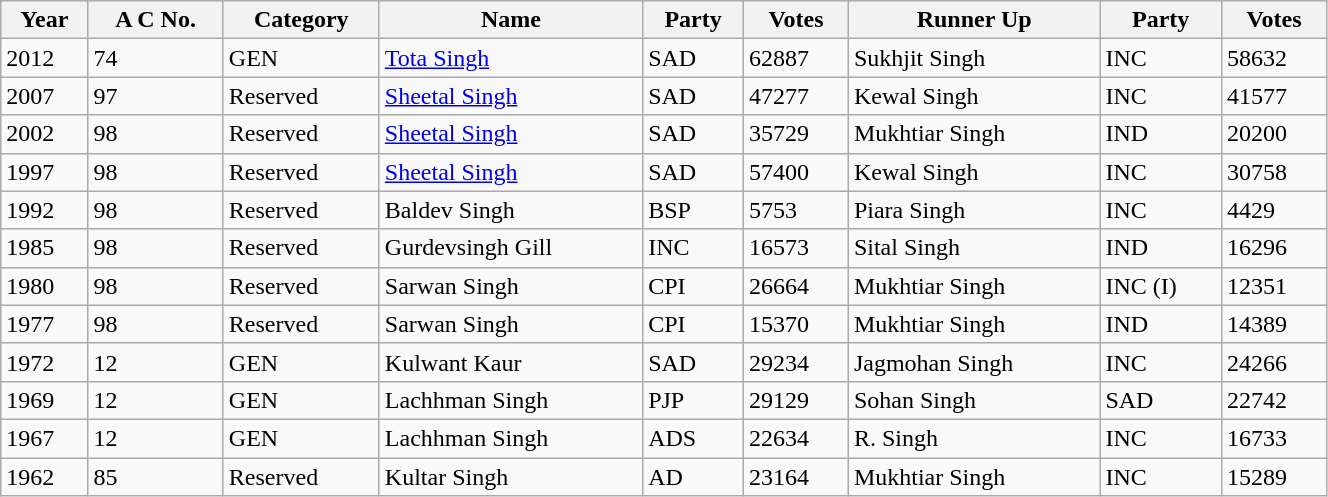<table class="wikitable sortable" width="70%">
<tr>
<th>Year</th>
<th>A C No.</th>
<th>Category</th>
<th>Name</th>
<th>Party</th>
<th>Votes</th>
<th>Runner Up</th>
<th>Party</th>
<th>Votes</th>
</tr>
<tr>
<td>2012</td>
<td>74</td>
<td>GEN</td>
<td><a href='#'>Tota Singh</a></td>
<td>SAD</td>
<td>62887</td>
<td>Sukhjit Singh</td>
<td>INC</td>
<td>58632</td>
</tr>
<tr>
<td>2007</td>
<td>97</td>
<td>Reserved</td>
<td><a href='#'>Sheetal Singh</a></td>
<td>SAD</td>
<td>47277</td>
<td>Kewal Singh</td>
<td>INC</td>
<td>41577</td>
</tr>
<tr>
<td>2002</td>
<td>98</td>
<td>Reserved</td>
<td><a href='#'>Sheetal Singh</a></td>
<td>SAD</td>
<td>35729</td>
<td>Mukhtiar Singh</td>
<td>IND</td>
<td>20200</td>
</tr>
<tr>
<td>1997</td>
<td>98</td>
<td>Reserved</td>
<td><a href='#'>Sheetal Singh</a></td>
<td>SAD</td>
<td>57400</td>
<td>Kewal Singh</td>
<td>INC</td>
<td>30758</td>
</tr>
<tr>
<td>1992</td>
<td>98</td>
<td>Reserved</td>
<td>Baldev Singh</td>
<td>BSP</td>
<td>5753</td>
<td>Piara Singh</td>
<td>INC</td>
<td>4429</td>
</tr>
<tr>
<td>1985</td>
<td>98</td>
<td>Reserved</td>
<td>Gurdevsingh Gill</td>
<td>INC</td>
<td>16573</td>
<td>Sital Singh</td>
<td>IND</td>
<td>16296</td>
</tr>
<tr>
<td>1980</td>
<td>98</td>
<td>Reserved</td>
<td>Sarwan Singh</td>
<td>CPI</td>
<td>26664</td>
<td>Mukhtiar Singh</td>
<td>INC (I)</td>
<td>12351</td>
</tr>
<tr>
<td>1977</td>
<td>98</td>
<td>Reserved</td>
<td>Sarwan Singh</td>
<td>CPI</td>
<td>15370</td>
<td>Mukhtiar Singh</td>
<td>IND</td>
<td>14389</td>
</tr>
<tr>
<td>1972</td>
<td>12</td>
<td>GEN</td>
<td>Kulwant Kaur</td>
<td>SAD</td>
<td>29234</td>
<td>Jagmohan Singh</td>
<td>INC</td>
<td>24266</td>
</tr>
<tr>
<td>1969</td>
<td>12</td>
<td>GEN</td>
<td>Lachhman Singh</td>
<td>PJP</td>
<td>29129</td>
<td>Sohan Singh</td>
<td>SAD</td>
<td>22742</td>
</tr>
<tr>
<td>1967</td>
<td>12</td>
<td>GEN</td>
<td>Lachhman Singh</td>
<td>ADS</td>
<td>22634</td>
<td>R. Singh</td>
<td>INC</td>
<td>16733</td>
</tr>
<tr>
<td>1962</td>
<td>85</td>
<td>Reserved</td>
<td>Kultar Singh</td>
<td>AD</td>
<td>23164</td>
<td>Mukhtiar Singh</td>
<td>INC</td>
<td>15289</td>
</tr>
</table>
